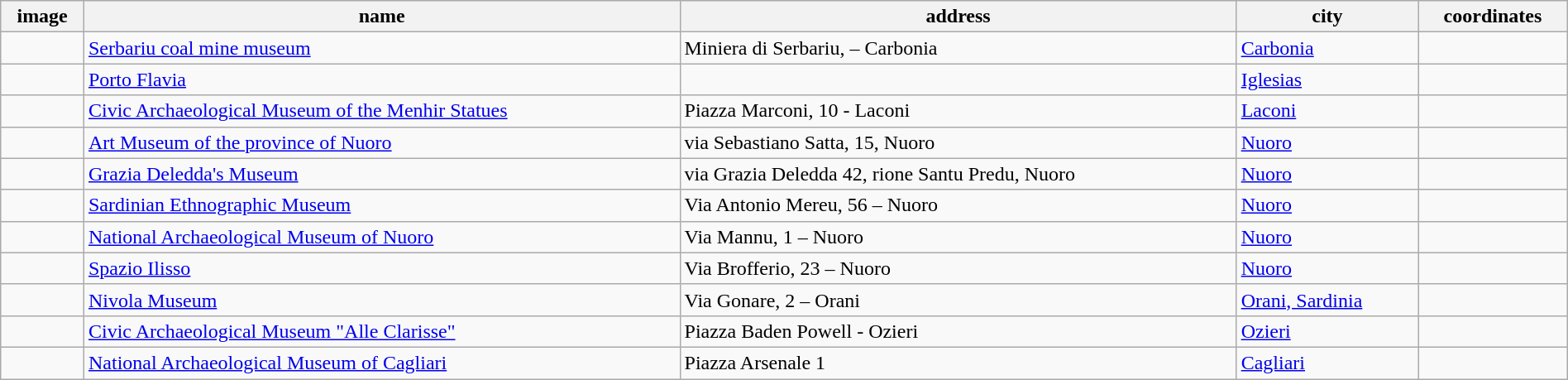<table class='wikitable sortable' style='width:100%'>
<tr>
<th>image</th>
<th>name</th>
<th>address</th>
<th>city</th>
<th>coordinates</th>
</tr>
<tr>
<td></td>
<td><a href='#'>Serbariu coal mine museum</a></td>
<td>Miniera di Serbariu,  – Carbonia</td>
<td><a href='#'>Carbonia</a></td>
<td></td>
</tr>
<tr>
<td></td>
<td><a href='#'>Porto Flavia</a></td>
<td></td>
<td><a href='#'>Iglesias</a></td>
<td></td>
</tr>
<tr>
<td></td>
<td><a href='#'>Civic Archaeological Museum of the Menhir Statues</a></td>
<td>Piazza Marconi, 10 - Laconi</td>
<td><a href='#'>Laconi</a></td>
<td></td>
</tr>
<tr>
<td></td>
<td><a href='#'>Art Museum of the province of Nuoro</a></td>
<td>via Sebastiano Satta, 15, Nuoro</td>
<td><a href='#'>Nuoro</a></td>
<td></td>
</tr>
<tr>
<td></td>
<td><a href='#'>Grazia Deledda's Museum</a></td>
<td>via Grazia Deledda 42, rione Santu Predu, Nuoro</td>
<td><a href='#'>Nuoro</a></td>
<td></td>
</tr>
<tr>
<td></td>
<td><a href='#'>Sardinian Ethnographic Museum</a></td>
<td>Via Antonio Mereu, 56 – Nuoro</td>
<td><a href='#'>Nuoro</a></td>
<td></td>
</tr>
<tr>
<td></td>
<td><a href='#'>National Archaeological Museum of Nuoro</a></td>
<td>Via Mannu, 1 – Nuoro</td>
<td><a href='#'>Nuoro</a></td>
<td></td>
</tr>
<tr>
<td></td>
<td><a href='#'>Spazio Ilisso</a></td>
<td>Via Brofferio, 23 – Nuoro</td>
<td><a href='#'>Nuoro</a></td>
<td></td>
</tr>
<tr>
<td></td>
<td><a href='#'>Nivola Museum</a></td>
<td>Via Gonare, 2 – Orani</td>
<td><a href='#'>Orani, Sardinia</a></td>
<td></td>
</tr>
<tr>
<td></td>
<td><a href='#'>Civic Archaeological Museum "Alle Clarisse"</a></td>
<td>Piazza Baden Powell - Ozieri</td>
<td><a href='#'>Ozieri</a></td>
<td></td>
</tr>
<tr>
<td></td>
<td><a href='#'>National Archaeological Museum of Cagliari</a></td>
<td>Piazza Arsenale 1</td>
<td><a href='#'>Cagliari</a></td>
<td></td>
</tr>
</table>
